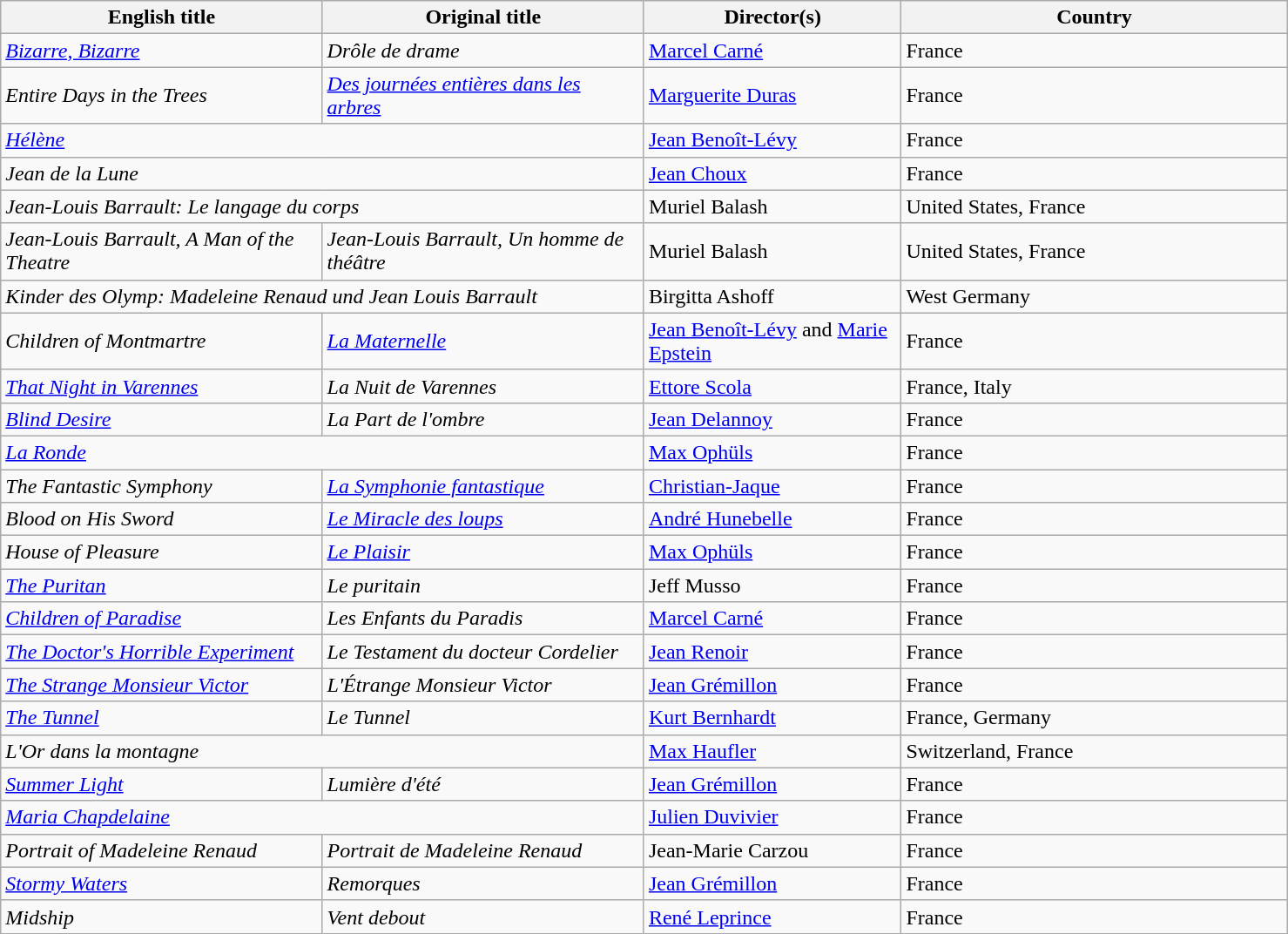<table class="wikitable" width="78%" cellpadding="5">
<tr>
<th width="25%">English title</th>
<th width="25%">Original title</th>
<th width="20%">Director(s)</th>
<th width="30%">Country</th>
</tr>
<tr>
<td><em><a href='#'>Bizarre, Bizarre</a></em></td>
<td><em>Drôle de drame</em></td>
<td><a href='#'>Marcel Carné</a></td>
<td>France</td>
</tr>
<tr>
<td><em>Entire Days in the Trees</em></td>
<td><em><a href='#'>Des journées entières dans les arbres</a></em></td>
<td><a href='#'>Marguerite Duras</a></td>
<td>France</td>
</tr>
<tr>
<td colspan="2"><em><a href='#'>Hélène</a></em></td>
<td><a href='#'>Jean Benoît-Lévy</a></td>
<td>France</td>
</tr>
<tr>
<td colspan="2"><em>Jean de la Lune</em></td>
<td><a href='#'>Jean Choux</a></td>
<td>France</td>
</tr>
<tr>
<td colspan="2"><em>Jean-Louis Barrault: Le langage du corps</em></td>
<td>Muriel Balash</td>
<td>United States, France</td>
</tr>
<tr>
<td><em>Jean-Louis Barrault, A Man of the Theatre</em></td>
<td><em>Jean-Louis Barrault, Un homme de théâtre</em></td>
<td>Muriel Balash</td>
<td>United States, France</td>
</tr>
<tr>
<td colspan="2"><em>Kinder des Olymp: Madeleine Renaud und Jean Louis Barrault</em></td>
<td>Birgitta Ashoff</td>
<td>West Germany</td>
</tr>
<tr>
<td><em>Children of Montmartre</em></td>
<td><em><a href='#'>La Maternelle</a></em></td>
<td><a href='#'>Jean Benoît-Lévy</a> and <a href='#'>Marie Epstein</a></td>
<td>France</td>
</tr>
<tr>
<td><em><a href='#'>That Night in Varennes</a></em></td>
<td><em>La Nuit de Varennes</em></td>
<td><a href='#'>Ettore Scola</a></td>
<td>France, Italy</td>
</tr>
<tr>
<td><em><a href='#'>Blind Desire</a></em></td>
<td><em>La Part de l'ombre</em></td>
<td><a href='#'>Jean Delannoy</a></td>
<td>France</td>
</tr>
<tr>
<td colspan="2"><em><a href='#'>La Ronde</a></em></td>
<td><a href='#'>Max Ophüls</a></td>
<td>France</td>
</tr>
<tr>
<td><em>The Fantastic Symphony</em></td>
<td><em><a href='#'>La Symphonie fantastique</a></em></td>
<td><a href='#'>Christian-Jaque</a></td>
<td>France</td>
</tr>
<tr>
<td><em>Blood on His Sword</em></td>
<td><em><a href='#'>Le Miracle des loups</a></em></td>
<td><a href='#'>André Hunebelle</a></td>
<td>France</td>
</tr>
<tr>
<td><em>House of Pleasure</em></td>
<td><em><a href='#'>Le Plaisir</a></em></td>
<td><a href='#'>Max Ophüls</a></td>
<td>France</td>
</tr>
<tr>
<td><em><a href='#'>The Puritan</a></em></td>
<td><em>Le puritain</em></td>
<td>Jeff Musso</td>
<td>France</td>
</tr>
<tr>
<td><em><a href='#'>Children of Paradise</a></em></td>
<td><em>Les Enfants du Paradis</em></td>
<td><a href='#'>Marcel Carné</a></td>
<td>France</td>
</tr>
<tr>
<td><em><a href='#'>The Doctor's Horrible Experiment</a></em></td>
<td><em>Le Testament du docteur Cordelier</em></td>
<td><a href='#'>Jean Renoir</a></td>
<td>France</td>
</tr>
<tr>
<td><em><a href='#'>The Strange Monsieur Victor</a></em></td>
<td><em>L'Étrange Monsieur Victor</em></td>
<td><a href='#'>Jean Grémillon</a></td>
<td>France</td>
</tr>
<tr>
<td><em><a href='#'>The Tunnel</a></em></td>
<td><em>Le Tunnel</em></td>
<td><a href='#'>Kurt Bernhardt</a></td>
<td>France, Germany</td>
</tr>
<tr>
<td colspan="2"><em>L'Or dans la montagne</em></td>
<td><a href='#'>Max Haufler</a></td>
<td>Switzerland, France</td>
</tr>
<tr>
<td><em><a href='#'>Summer Light</a></em></td>
<td><em>Lumière d'été</em></td>
<td><a href='#'>Jean Grémillon</a></td>
<td>France</td>
</tr>
<tr>
<td colspan="2"><em><a href='#'>Maria Chapdelaine</a></em></td>
<td><a href='#'>Julien Duvivier</a></td>
<td>France</td>
</tr>
<tr>
<td><em>Portrait of Madeleine Renaud</em></td>
<td><em>Portrait de Madeleine Renaud</em></td>
<td>Jean-Marie Carzou</td>
<td>France</td>
</tr>
<tr>
<td><em><a href='#'>Stormy Waters</a></em></td>
<td><em>Remorques</em></td>
<td><a href='#'>Jean Grémillon</a></td>
<td>France</td>
</tr>
<tr>
<td><em>Midship</em></td>
<td><em>Vent debout</em></td>
<td><a href='#'>René Leprince</a></td>
<td>France</td>
</tr>
</table>
